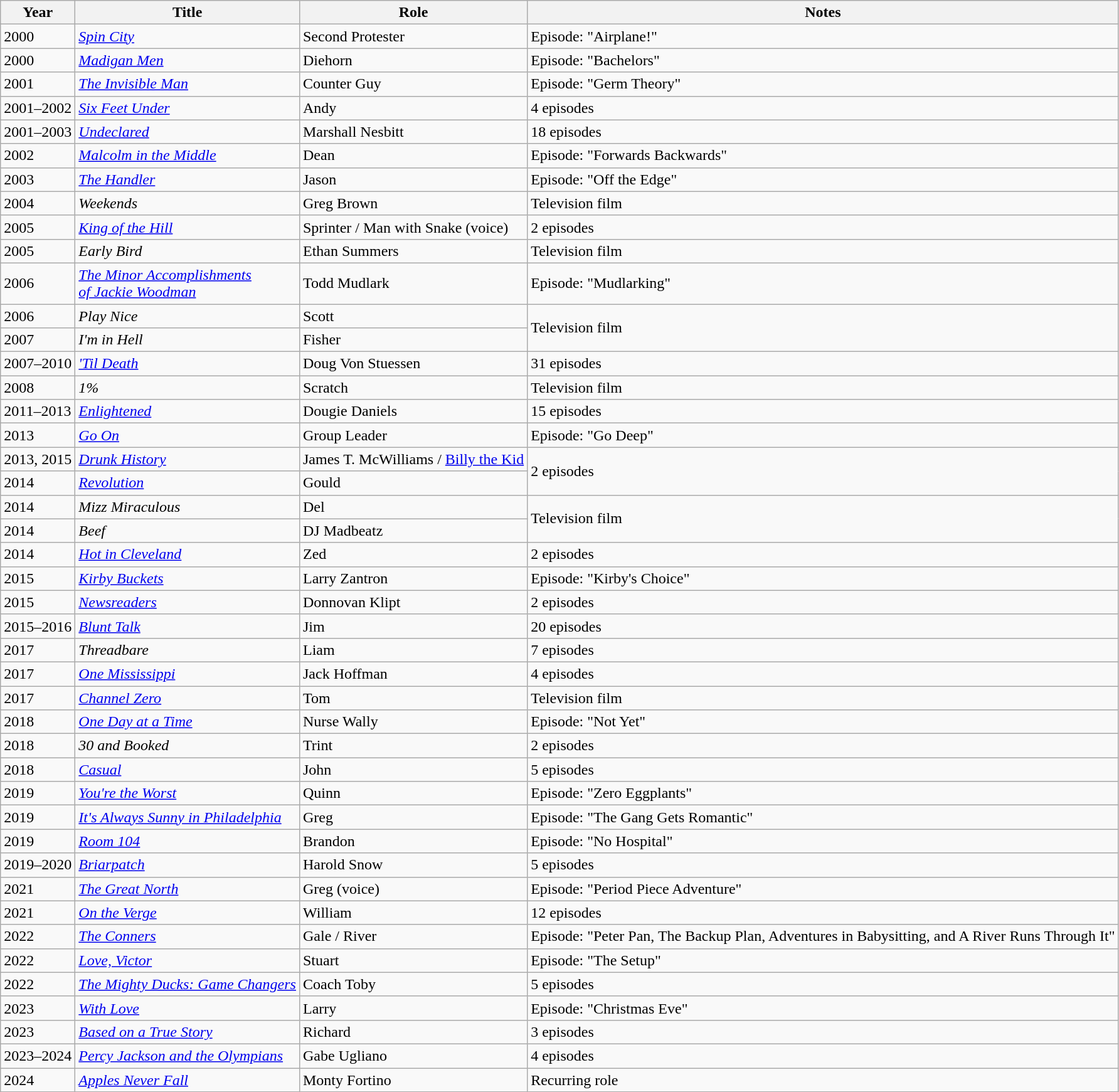<table class="wikitable sortable">
<tr>
<th>Year</th>
<th>Title</th>
<th>Role</th>
<th>Notes</th>
</tr>
<tr>
<td>2000</td>
<td><em><a href='#'>Spin City</a></em></td>
<td>Second Protester</td>
<td>Episode: "Airplane!"</td>
</tr>
<tr>
<td>2000</td>
<td><em><a href='#'>Madigan Men</a></em></td>
<td>Diehorn</td>
<td>Episode: "Bachelors"</td>
</tr>
<tr>
<td>2001</td>
<td><a href='#'><em>The Invisible Man</em></a></td>
<td>Counter Guy</td>
<td>Episode: "Germ Theory"</td>
</tr>
<tr>
<td>2001–2002</td>
<td><a href='#'><em>Six Feet Under</em></a></td>
<td>Andy</td>
<td>4 episodes</td>
</tr>
<tr>
<td>2001–2003</td>
<td><em><a href='#'>Undeclared</a></em></td>
<td>Marshall Nesbitt</td>
<td>18 episodes</td>
</tr>
<tr>
<td>2002</td>
<td><em><a href='#'>Malcolm in the Middle</a></em></td>
<td>Dean</td>
<td>Episode: "Forwards Backwards"</td>
</tr>
<tr>
<td>2003</td>
<td><a href='#'><em>The Handler</em></a></td>
<td>Jason</td>
<td>Episode: "Off the Edge"</td>
</tr>
<tr>
<td>2004</td>
<td><em>Weekends</em></td>
<td>Greg Brown</td>
<td>Television film</td>
</tr>
<tr>
<td>2005</td>
<td><em><a href='#'>King of the Hill</a></em></td>
<td>Sprinter / Man with Snake (voice)</td>
<td>2 episodes</td>
</tr>
<tr>
<td>2005</td>
<td><em>Early Bird</em></td>
<td>Ethan Summers</td>
<td>Television film</td>
</tr>
<tr>
<td>2006</td>
<td><a href='#'><em>The Minor Accomplishments<br>of Jackie Woodman</em></a></td>
<td>Todd Mudlark</td>
<td>Episode: "Mudlarking"</td>
</tr>
<tr>
<td>2006</td>
<td><em>Play Nice</em></td>
<td>Scott</td>
<td rowspan="2">Television film</td>
</tr>
<tr>
<td>2007</td>
<td><em>I'm in Hell</em></td>
<td>Fisher</td>
</tr>
<tr>
<td>2007–2010</td>
<td><em><a href='#'>'Til Death</a></em></td>
<td>Doug Von Stuessen</td>
<td>31 episodes</td>
</tr>
<tr>
<td>2008</td>
<td><em>1%</em></td>
<td>Scratch</td>
<td>Television film</td>
</tr>
<tr>
<td>2011–2013</td>
<td><a href='#'><em>Enlightened</em></a></td>
<td>Dougie Daniels</td>
<td>15 episodes</td>
</tr>
<tr>
<td>2013</td>
<td><a href='#'><em>Go On</em></a></td>
<td>Group Leader</td>
<td>Episode: "Go Deep"</td>
</tr>
<tr>
<td>2013, 2015</td>
<td><em><a href='#'>Drunk History</a></em></td>
<td>James T. McWilliams / <a href='#'>Billy the Kid</a></td>
<td rowspan="2">2 episodes</td>
</tr>
<tr>
<td>2014</td>
<td><a href='#'><em>Revolution</em></a></td>
<td>Gould</td>
</tr>
<tr>
<td>2014</td>
<td><em>Mizz Miraculous</em></td>
<td>Del</td>
<td rowspan="2">Television film</td>
</tr>
<tr>
<td>2014</td>
<td><em>Beef</em></td>
<td>DJ Madbeatz</td>
</tr>
<tr>
<td>2014</td>
<td><em><a href='#'>Hot in Cleveland</a></em></td>
<td>Zed</td>
<td>2 episodes</td>
</tr>
<tr>
<td>2015</td>
<td><em><a href='#'>Kirby Buckets</a></em></td>
<td>Larry Zantron</td>
<td>Episode: "Kirby's Choice"</td>
</tr>
<tr>
<td>2015</td>
<td><em><a href='#'>Newsreaders</a></em></td>
<td>Donnovan Klipt</td>
<td>2 episodes</td>
</tr>
<tr>
<td>2015–2016</td>
<td><em><a href='#'>Blunt Talk</a></em></td>
<td>Jim</td>
<td>20 episodes</td>
</tr>
<tr>
<td>2017</td>
<td><em>Threadbare</em></td>
<td>Liam</td>
<td>7 episodes</td>
</tr>
<tr>
<td>2017</td>
<td><a href='#'><em>One Mississippi</em></a></td>
<td>Jack Hoffman</td>
<td>4 episodes</td>
</tr>
<tr>
<td>2017</td>
<td><a href='#'><em>Channel Zero</em></a></td>
<td>Tom</td>
<td>Television film</td>
</tr>
<tr>
<td>2018</td>
<td><a href='#'><em>One Day at a Time</em></a></td>
<td>Nurse Wally</td>
<td>Episode: "Not Yet"</td>
</tr>
<tr>
<td>2018</td>
<td><em>30 and Booked</em></td>
<td>Trint</td>
<td>2 episodes</td>
</tr>
<tr>
<td>2018</td>
<td><a href='#'><em>Casual</em></a></td>
<td>John</td>
<td>5 episodes</td>
</tr>
<tr>
<td>2019</td>
<td><em><a href='#'>You're the Worst</a></em></td>
<td>Quinn</td>
<td>Episode: "Zero Eggplants"</td>
</tr>
<tr>
<td>2019</td>
<td><em><a href='#'>It's Always Sunny in Philadelphia</a></em></td>
<td>Greg</td>
<td>Episode: "The Gang Gets Romantic"</td>
</tr>
<tr>
<td>2019</td>
<td><em><a href='#'>Room 104</a></em></td>
<td>Brandon</td>
<td>Episode: "No Hospital"</td>
</tr>
<tr>
<td>2019–2020</td>
<td><a href='#'><em>Briarpatch</em></a></td>
<td>Harold Snow</td>
<td>5 episodes</td>
</tr>
<tr>
<td>2021</td>
<td><em><a href='#'>The Great North</a></em></td>
<td>Greg (voice)</td>
<td>Episode: "Period Piece Adventure"</td>
</tr>
<tr>
<td>2021</td>
<td><em><a href='#'>On the Verge</a></em></td>
<td>William</td>
<td>12 episodes</td>
</tr>
<tr>
<td>2022</td>
<td><em><a href='#'>The Conners</a></em></td>
<td>Gale / River</td>
<td>Episode: "Peter Pan, The Backup Plan, Adventures in Babysitting, and A River Runs Through It"</td>
</tr>
<tr>
<td>2022</td>
<td><em><a href='#'>Love, Victor</a></em></td>
<td>Stuart</td>
<td>Episode: "The Setup"</td>
</tr>
<tr>
<td>2022</td>
<td><em><a href='#'>The Mighty Ducks: Game Changers</a></em></td>
<td>Coach Toby</td>
<td>5 episodes</td>
</tr>
<tr>
<td>2023</td>
<td><em><a href='#'>With Love</a></em></td>
<td>Larry</td>
<td>Episode: "Christmas Eve"</td>
</tr>
<tr>
<td>2023</td>
<td><em><a href='#'>Based on a True Story</a></em></td>
<td>Richard</td>
<td>3 episodes</td>
</tr>
<tr>
<td>2023–2024</td>
<td><em><a href='#'>Percy Jackson and the Olympians</a></em></td>
<td>Gabe Ugliano</td>
<td>4 episodes</td>
</tr>
<tr>
<td>2024</td>
<td><em><a href='#'>Apples Never Fall</a></em></td>
<td>Monty Fortino</td>
<td>Recurring role</td>
</tr>
</table>
